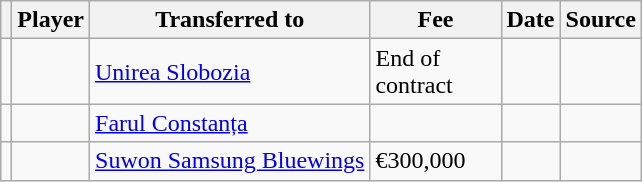<table class="wikitable plainrowheaders sortable">
<tr>
<th></th>
<th scope="col">Player</th>
<th>Transferred to</th>
<th style="width: 80px;">Fee</th>
<th scope="col">Date</th>
<th scope="col">Source</th>
</tr>
<tr>
<td align="center"></td>
<td> </td>
<td> <a href='#'>Unirea Slobozia</a></td>
<td>End of contract</td>
<td></td>
<td></td>
</tr>
<tr>
<td align="center"></td>
<td> </td>
<td> <a href='#'>Farul Constanța</a></td>
<td></td>
<td></td>
<td></td>
</tr>
<tr>
<td align="center"></td>
<td> </td>
<td> <a href='#'>Suwon Samsung Bluewings</a></td>
<td>€300,000</td>
<td></td>
<td></td>
</tr>
</table>
